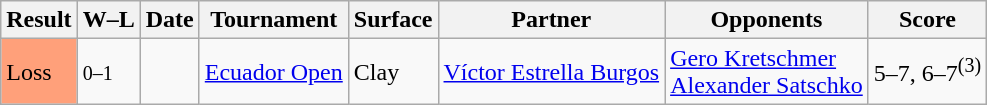<table class="sortable wikitable">
<tr>
<th>Result</th>
<th class="unsortable">W–L</th>
<th>Date</th>
<th>Tournament</th>
<th>Surface</th>
<th>Partner</th>
<th>Opponents</th>
<th class="unsortable">Score</th>
</tr>
<tr>
<td bgcolor=ffa07a>Loss</td>
<td><small>0–1</small></td>
<td><a href='#'></a></td>
<td><a href='#'>Ecuador Open</a></td>
<td>Clay</td>
<td> <a href='#'>Víctor Estrella Burgos</a></td>
<td> <a href='#'>Gero Kretschmer</a><br> <a href='#'>Alexander Satschko</a></td>
<td>5–7, 6–7<sup>(3)</sup></td>
</tr>
</table>
